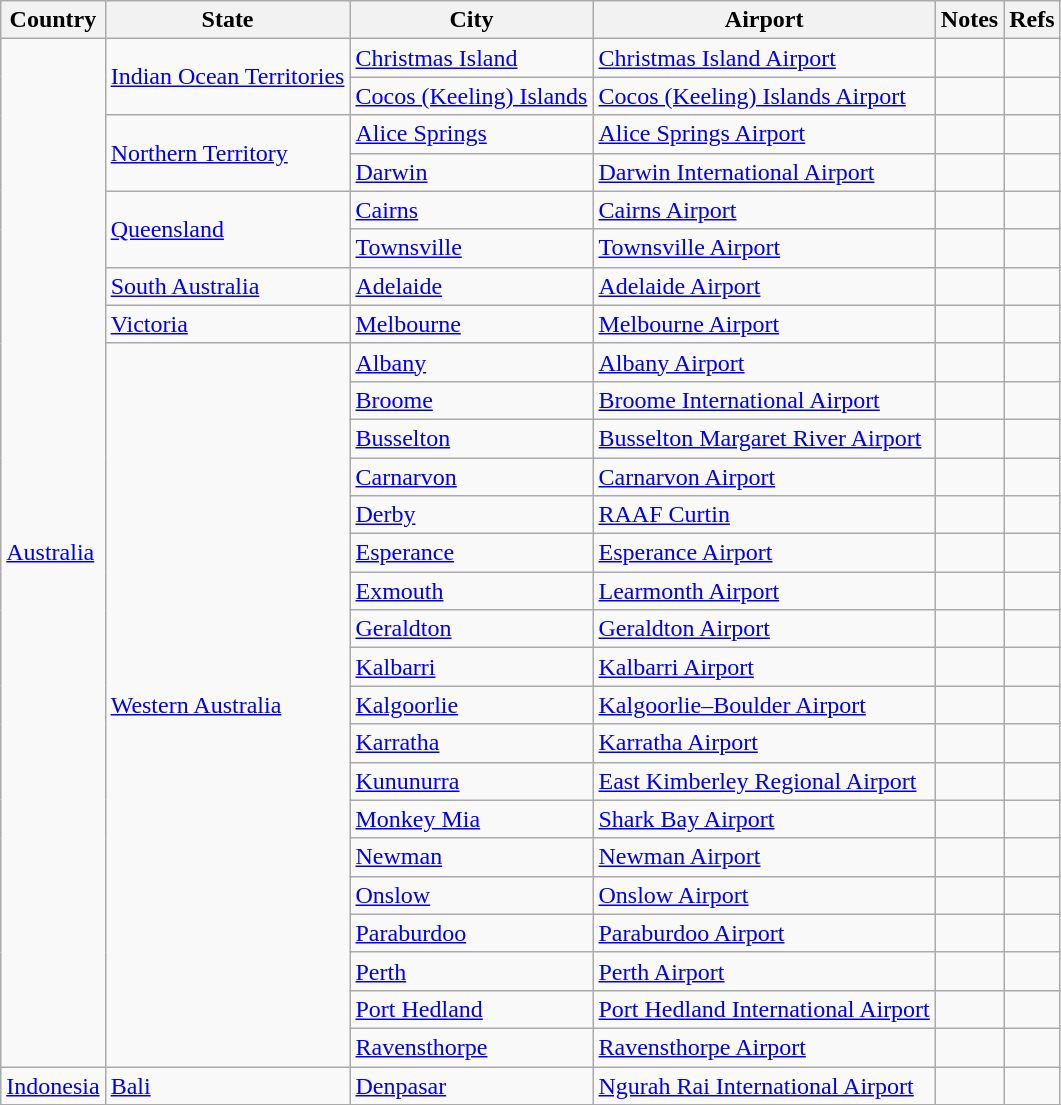<table class="sortable wikitable">
<tr>
<th>Country</th>
<th>State</th>
<th>City</th>
<th>Airport</th>
<th>Notes</th>
<th>Refs</th>
</tr>
<tr>
<td rowspan="27"><a href='#'>Australia</a></td>
<td rowspan="2"><a href='#'>Indian Ocean Territories</a></td>
<td><a href='#'>Christmas Island</a></td>
<td><a href='#'>Christmas Island Airport</a></td>
<td align=center></td>
<td align=center></td>
</tr>
<tr>
<td><a href='#'>Cocos (Keeling) Islands</a></td>
<td><a href='#'>Cocos (Keeling) Islands Airport</a></td>
<td align=center></td>
<td align=center></td>
</tr>
<tr>
<td rowspan="2"><a href='#'>Northern Territory</a></td>
<td><a href='#'>Alice Springs</a></td>
<td><a href='#'>Alice Springs Airport</a></td>
<td align=center></td>
<td align=center></td>
</tr>
<tr>
<td><a href='#'>Darwin</a></td>
<td><a href='#'>Darwin International Airport</a></td>
<td align=center></td>
<td align=center></td>
</tr>
<tr>
<td rowspan="2"><a href='#'>Queensland</a></td>
<td><a href='#'>Cairns</a></td>
<td><a href='#'>Cairns Airport</a></td>
<td></td>
<td align=center></td>
</tr>
<tr>
<td><a href='#'>Townsville</a></td>
<td><a href='#'>Townsville Airport</a></td>
<td></td>
<td align=center></td>
</tr>
<tr>
<td><a href='#'>South Australia</a></td>
<td><a href='#'>Adelaide</a></td>
<td><a href='#'>Adelaide Airport</a></td>
<td align=center></td>
<td align=center></td>
</tr>
<tr>
<td><a href='#'>Victoria</a></td>
<td><a href='#'>Melbourne</a></td>
<td><a href='#'>Melbourne Airport</a></td>
<td align=center></td>
<td align=center></td>
</tr>
<tr>
<td rowspan="19"><a href='#'>Western Australia</a></td>
<td><a href='#'>Albany</a></td>
<td><a href='#'>Albany Airport</a></td>
<td></td>
<td align=center></td>
</tr>
<tr>
<td><a href='#'>Broome</a></td>
<td><a href='#'>Broome International Airport</a></td>
<td align=center></td>
<td align=center></td>
</tr>
<tr>
<td><a href='#'>Busselton</a></td>
<td><a href='#'>Busselton Margaret River Airport</a></td>
<td></td>
<td align=center></td>
</tr>
<tr>
<td><a href='#'>Carnarvon</a></td>
<td><a href='#'>Carnarvon Airport</a></td>
<td></td>
<td align=center></td>
</tr>
<tr>
<td><a href='#'>Derby</a></td>
<td><a href='#'>RAAF Curtin</a></td>
<td></td>
<td align=center></td>
</tr>
<tr>
<td><a href='#'>Esperance</a></td>
<td><a href='#'>Esperance Airport</a></td>
<td></td>
<td align=center></td>
</tr>
<tr>
<td><a href='#'>Exmouth</a></td>
<td><a href='#'>Learmonth Airport</a></td>
<td></td>
<td align=center></td>
</tr>
<tr>
<td><a href='#'>Geraldton</a></td>
<td><a href='#'>Geraldton Airport</a></td>
<td></td>
<td align=center></td>
</tr>
<tr>
<td><a href='#'>Kalbarri</a></td>
<td><a href='#'>Kalbarri Airport</a></td>
<td></td>
<td align=center></td>
</tr>
<tr>
<td><a href='#'>Kalgoorlie</a></td>
<td><a href='#'>Kalgoorlie–Boulder Airport</a></td>
<td align=center></td>
<td align=center></td>
</tr>
<tr>
<td><a href='#'>Karratha</a></td>
<td><a href='#'>Karratha Airport</a></td>
<td align=center></td>
<td align=center></td>
</tr>
<tr>
<td><a href='#'>Kununurra</a></td>
<td><a href='#'>East Kimberley Regional Airport</a></td>
<td align=center></td>
<td align=center></td>
</tr>
<tr>
<td><a href='#'>Monkey Mia</a></td>
<td><a href='#'>Shark Bay Airport</a></td>
<td></td>
<td align=center></td>
</tr>
<tr>
<td><a href='#'>Newman</a></td>
<td><a href='#'>Newman Airport</a></td>
<td align=center></td>
<td align=center></td>
</tr>
<tr>
<td><a href='#'>Onslow</a></td>
<td><a href='#'>Onslow Airport</a></td>
<td align=center></td>
<td align=center></td>
</tr>
<tr>
<td><a href='#'>Paraburdoo</a></td>
<td><a href='#'>Paraburdoo Airport</a></td>
<td></td>
<td align=center></td>
</tr>
<tr>
<td><a href='#'>Perth</a></td>
<td><a href='#'>Perth Airport</a></td>
<td></td>
<td align=center></td>
</tr>
<tr>
<td><a href='#'>Port Hedland</a></td>
<td><a href='#'>Port Hedland International Airport</a></td>
<td align=center></td>
<td align=center></td>
</tr>
<tr>
<td><a href='#'>Ravensthorpe</a></td>
<td><a href='#'>Ravensthorpe Airport</a></td>
<td></td>
<td align=center></td>
</tr>
<tr>
<td><a href='#'>Indonesia</a></td>
<td><a href='#'>Bali</a></td>
<td><a href='#'>Denpasar</a></td>
<td><a href='#'>Ngurah Rai International Airport</a></td>
<td></td>
<td align=center></td>
</tr>
<tr>
</tr>
</table>
